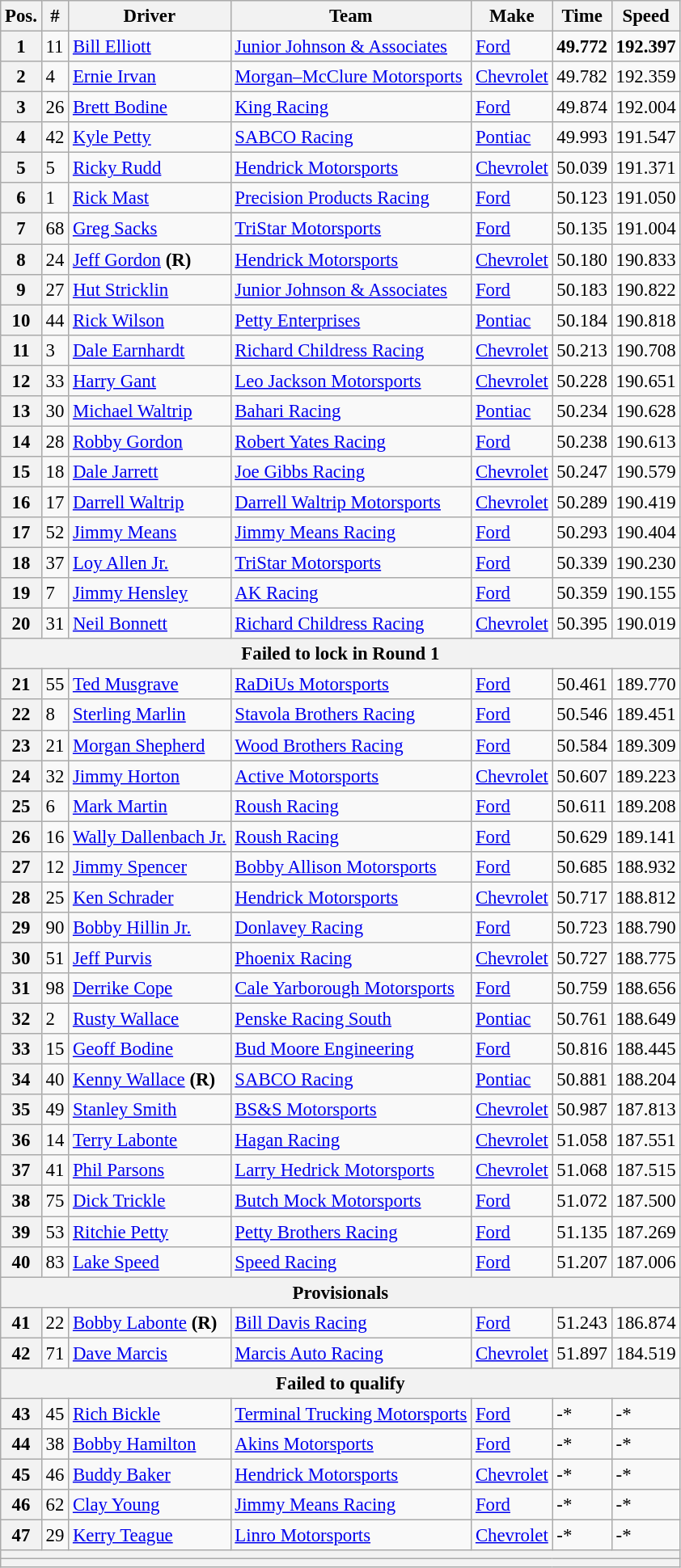<table class="wikitable" style="font-size:95%">
<tr>
<th>Pos.</th>
<th>#</th>
<th>Driver</th>
<th>Team</th>
<th>Make</th>
<th>Time</th>
<th>Speed</th>
</tr>
<tr>
<th>1</th>
<td>11</td>
<td><a href='#'>Bill Elliott</a></td>
<td><a href='#'>Junior Johnson & Associates</a></td>
<td><a href='#'>Ford</a></td>
<td><strong>49.772</strong></td>
<td><strong>192.397</strong></td>
</tr>
<tr>
<th>2</th>
<td>4</td>
<td><a href='#'>Ernie Irvan</a></td>
<td><a href='#'>Morgan–McClure Motorsports</a></td>
<td><a href='#'>Chevrolet</a></td>
<td>49.782</td>
<td>192.359</td>
</tr>
<tr>
<th>3</th>
<td>26</td>
<td><a href='#'>Brett Bodine</a></td>
<td><a href='#'>King Racing</a></td>
<td><a href='#'>Ford</a></td>
<td>49.874</td>
<td>192.004</td>
</tr>
<tr>
<th>4</th>
<td>42</td>
<td><a href='#'>Kyle Petty</a></td>
<td><a href='#'>SABCO Racing</a></td>
<td><a href='#'>Pontiac</a></td>
<td>49.993</td>
<td>191.547</td>
</tr>
<tr>
<th>5</th>
<td>5</td>
<td><a href='#'>Ricky Rudd</a></td>
<td><a href='#'>Hendrick Motorsports</a></td>
<td><a href='#'>Chevrolet</a></td>
<td>50.039</td>
<td>191.371</td>
</tr>
<tr>
<th>6</th>
<td>1</td>
<td><a href='#'>Rick Mast</a></td>
<td><a href='#'>Precision Products Racing</a></td>
<td><a href='#'>Ford</a></td>
<td>50.123</td>
<td>191.050</td>
</tr>
<tr>
<th>7</th>
<td>68</td>
<td><a href='#'>Greg Sacks</a></td>
<td><a href='#'>TriStar Motorsports</a></td>
<td><a href='#'>Ford</a></td>
<td>50.135</td>
<td>191.004</td>
</tr>
<tr>
<th>8</th>
<td>24</td>
<td><a href='#'>Jeff Gordon</a> <strong>(R)</strong></td>
<td><a href='#'>Hendrick Motorsports</a></td>
<td><a href='#'>Chevrolet</a></td>
<td>50.180</td>
<td>190.833</td>
</tr>
<tr>
<th>9</th>
<td>27</td>
<td><a href='#'>Hut Stricklin</a></td>
<td><a href='#'>Junior Johnson & Associates</a></td>
<td><a href='#'>Ford</a></td>
<td>50.183</td>
<td>190.822</td>
</tr>
<tr>
<th>10</th>
<td>44</td>
<td><a href='#'>Rick Wilson</a></td>
<td><a href='#'>Petty Enterprises</a></td>
<td><a href='#'>Pontiac</a></td>
<td>50.184</td>
<td>190.818</td>
</tr>
<tr>
<th>11</th>
<td>3</td>
<td><a href='#'>Dale Earnhardt</a></td>
<td><a href='#'>Richard Childress Racing</a></td>
<td><a href='#'>Chevrolet</a></td>
<td>50.213</td>
<td>190.708</td>
</tr>
<tr>
<th>12</th>
<td>33</td>
<td><a href='#'>Harry Gant</a></td>
<td><a href='#'>Leo Jackson Motorsports</a></td>
<td><a href='#'>Chevrolet</a></td>
<td>50.228</td>
<td>190.651</td>
</tr>
<tr>
<th>13</th>
<td>30</td>
<td><a href='#'>Michael Waltrip</a></td>
<td><a href='#'>Bahari Racing</a></td>
<td><a href='#'>Pontiac</a></td>
<td>50.234</td>
<td>190.628</td>
</tr>
<tr>
<th>14</th>
<td>28</td>
<td><a href='#'>Robby Gordon</a></td>
<td><a href='#'>Robert Yates Racing</a></td>
<td><a href='#'>Ford</a></td>
<td>50.238</td>
<td>190.613</td>
</tr>
<tr>
<th>15</th>
<td>18</td>
<td><a href='#'>Dale Jarrett</a></td>
<td><a href='#'>Joe Gibbs Racing</a></td>
<td><a href='#'>Chevrolet</a></td>
<td>50.247</td>
<td>190.579</td>
</tr>
<tr>
<th>16</th>
<td>17</td>
<td><a href='#'>Darrell Waltrip</a></td>
<td><a href='#'>Darrell Waltrip Motorsports</a></td>
<td><a href='#'>Chevrolet</a></td>
<td>50.289</td>
<td>190.419</td>
</tr>
<tr>
<th>17</th>
<td>52</td>
<td><a href='#'>Jimmy Means</a></td>
<td><a href='#'>Jimmy Means Racing</a></td>
<td><a href='#'>Ford</a></td>
<td>50.293</td>
<td>190.404</td>
</tr>
<tr>
<th>18</th>
<td>37</td>
<td><a href='#'>Loy Allen Jr.</a></td>
<td><a href='#'>TriStar Motorsports</a></td>
<td><a href='#'>Ford</a></td>
<td>50.339</td>
<td>190.230</td>
</tr>
<tr>
<th>19</th>
<td>7</td>
<td><a href='#'>Jimmy Hensley</a></td>
<td><a href='#'>AK Racing</a></td>
<td><a href='#'>Ford</a></td>
<td>50.359</td>
<td>190.155</td>
</tr>
<tr>
<th>20</th>
<td>31</td>
<td><a href='#'>Neil Bonnett</a></td>
<td><a href='#'>Richard Childress Racing</a></td>
<td><a href='#'>Chevrolet</a></td>
<td>50.395</td>
<td>190.019</td>
</tr>
<tr>
<th colspan="7">Failed to lock in Round 1</th>
</tr>
<tr>
<th>21</th>
<td>55</td>
<td><a href='#'>Ted Musgrave</a></td>
<td><a href='#'>RaDiUs Motorsports</a></td>
<td><a href='#'>Ford</a></td>
<td>50.461</td>
<td>189.770</td>
</tr>
<tr>
<th>22</th>
<td>8</td>
<td><a href='#'>Sterling Marlin</a></td>
<td><a href='#'>Stavola Brothers Racing</a></td>
<td><a href='#'>Ford</a></td>
<td>50.546</td>
<td>189.451</td>
</tr>
<tr>
<th>23</th>
<td>21</td>
<td><a href='#'>Morgan Shepherd</a></td>
<td><a href='#'>Wood Brothers Racing</a></td>
<td><a href='#'>Ford</a></td>
<td>50.584</td>
<td>189.309</td>
</tr>
<tr>
<th>24</th>
<td>32</td>
<td><a href='#'>Jimmy Horton</a></td>
<td><a href='#'>Active Motorsports</a></td>
<td><a href='#'>Chevrolet</a></td>
<td>50.607</td>
<td>189.223</td>
</tr>
<tr>
<th>25</th>
<td>6</td>
<td><a href='#'>Mark Martin</a></td>
<td><a href='#'>Roush Racing</a></td>
<td><a href='#'>Ford</a></td>
<td>50.611</td>
<td>189.208</td>
</tr>
<tr>
<th>26</th>
<td>16</td>
<td><a href='#'>Wally Dallenbach Jr.</a></td>
<td><a href='#'>Roush Racing</a></td>
<td><a href='#'>Ford</a></td>
<td>50.629</td>
<td>189.141</td>
</tr>
<tr>
<th>27</th>
<td>12</td>
<td><a href='#'>Jimmy Spencer</a></td>
<td><a href='#'>Bobby Allison Motorsports</a></td>
<td><a href='#'>Ford</a></td>
<td>50.685</td>
<td>188.932</td>
</tr>
<tr>
<th>28</th>
<td>25</td>
<td><a href='#'>Ken Schrader</a></td>
<td><a href='#'>Hendrick Motorsports</a></td>
<td><a href='#'>Chevrolet</a></td>
<td>50.717</td>
<td>188.812</td>
</tr>
<tr>
<th>29</th>
<td>90</td>
<td><a href='#'>Bobby Hillin Jr.</a></td>
<td><a href='#'>Donlavey Racing</a></td>
<td><a href='#'>Ford</a></td>
<td>50.723</td>
<td>188.790</td>
</tr>
<tr>
<th>30</th>
<td>51</td>
<td><a href='#'>Jeff Purvis</a></td>
<td><a href='#'>Phoenix Racing</a></td>
<td><a href='#'>Chevrolet</a></td>
<td>50.727</td>
<td>188.775</td>
</tr>
<tr>
<th>31</th>
<td>98</td>
<td><a href='#'>Derrike Cope</a></td>
<td><a href='#'>Cale Yarborough Motorsports</a></td>
<td><a href='#'>Ford</a></td>
<td>50.759</td>
<td>188.656</td>
</tr>
<tr>
<th>32</th>
<td>2</td>
<td><a href='#'>Rusty Wallace</a></td>
<td><a href='#'>Penske Racing South</a></td>
<td><a href='#'>Pontiac</a></td>
<td>50.761</td>
<td>188.649</td>
</tr>
<tr>
<th>33</th>
<td>15</td>
<td><a href='#'>Geoff Bodine</a></td>
<td><a href='#'>Bud Moore Engineering</a></td>
<td><a href='#'>Ford</a></td>
<td>50.816</td>
<td>188.445</td>
</tr>
<tr>
<th>34</th>
<td>40</td>
<td><a href='#'>Kenny Wallace</a> <strong>(R)</strong></td>
<td><a href='#'>SABCO Racing</a></td>
<td><a href='#'>Pontiac</a></td>
<td>50.881</td>
<td>188.204</td>
</tr>
<tr>
<th>35</th>
<td>49</td>
<td><a href='#'>Stanley Smith</a></td>
<td><a href='#'>BS&S Motorsports</a></td>
<td><a href='#'>Chevrolet</a></td>
<td>50.987</td>
<td>187.813</td>
</tr>
<tr>
<th>36</th>
<td>14</td>
<td><a href='#'>Terry Labonte</a></td>
<td><a href='#'>Hagan Racing</a></td>
<td><a href='#'>Chevrolet</a></td>
<td>51.058</td>
<td>187.551</td>
</tr>
<tr>
<th>37</th>
<td>41</td>
<td><a href='#'>Phil Parsons</a></td>
<td><a href='#'>Larry Hedrick Motorsports</a></td>
<td><a href='#'>Chevrolet</a></td>
<td>51.068</td>
<td>187.515</td>
</tr>
<tr>
<th>38</th>
<td>75</td>
<td><a href='#'>Dick Trickle</a></td>
<td><a href='#'>Butch Mock Motorsports</a></td>
<td><a href='#'>Ford</a></td>
<td>51.072</td>
<td>187.500</td>
</tr>
<tr>
<th>39</th>
<td>53</td>
<td><a href='#'>Ritchie Petty</a></td>
<td><a href='#'>Petty Brothers Racing</a></td>
<td><a href='#'>Ford</a></td>
<td>51.135</td>
<td>187.269</td>
</tr>
<tr>
<th>40</th>
<td>83</td>
<td><a href='#'>Lake Speed</a></td>
<td><a href='#'>Speed Racing</a></td>
<td><a href='#'>Ford</a></td>
<td>51.207</td>
<td>187.006</td>
</tr>
<tr>
<th colspan="7">Provisionals</th>
</tr>
<tr>
<th>41</th>
<td>22</td>
<td><a href='#'>Bobby Labonte</a> <strong>(R)</strong></td>
<td><a href='#'>Bill Davis Racing</a></td>
<td><a href='#'>Ford</a></td>
<td>51.243</td>
<td>186.874</td>
</tr>
<tr>
<th>42</th>
<td>71</td>
<td><a href='#'>Dave Marcis</a></td>
<td><a href='#'>Marcis Auto Racing</a></td>
<td><a href='#'>Chevrolet</a></td>
<td>51.897</td>
<td>184.519</td>
</tr>
<tr>
<th colspan="7">Failed to qualify</th>
</tr>
<tr>
<th>43</th>
<td>45</td>
<td><a href='#'>Rich Bickle</a></td>
<td><a href='#'>Terminal Trucking Motorsports</a></td>
<td><a href='#'>Ford</a></td>
<td>-*</td>
<td>-*</td>
</tr>
<tr>
<th>44</th>
<td>38</td>
<td><a href='#'>Bobby Hamilton</a></td>
<td><a href='#'>Akins Motorsports</a></td>
<td><a href='#'>Ford</a></td>
<td>-*</td>
<td>-*</td>
</tr>
<tr>
<th>45</th>
<td>46</td>
<td><a href='#'>Buddy Baker</a></td>
<td><a href='#'>Hendrick Motorsports</a></td>
<td><a href='#'>Chevrolet</a></td>
<td>-*</td>
<td>-*</td>
</tr>
<tr>
<th>46</th>
<td>62</td>
<td><a href='#'>Clay Young</a></td>
<td><a href='#'>Jimmy Means Racing</a></td>
<td><a href='#'>Ford</a></td>
<td>-*</td>
<td>-*</td>
</tr>
<tr>
<th>47</th>
<td>29</td>
<td><a href='#'>Kerry Teague</a></td>
<td><a href='#'>Linro Motorsports</a></td>
<td><a href='#'>Chevrolet</a></td>
<td>-*</td>
<td>-*</td>
</tr>
<tr>
<th colspan="7"></th>
</tr>
<tr>
<th colspan="7"></th>
</tr>
</table>
